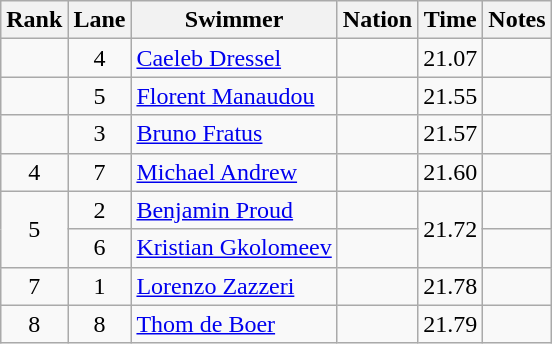<table class="wikitable sortable" style="text-align:center">
<tr>
<th>Rank</th>
<th>Lane</th>
<th>Swimmer</th>
<th>Nation</th>
<th>Time</th>
<th>Notes</th>
</tr>
<tr>
<td></td>
<td>4</td>
<td align=left><a href='#'>Caeleb Dressel</a></td>
<td align=left></td>
<td>21.07</td>
<td></td>
</tr>
<tr>
<td></td>
<td>5</td>
<td align=left><a href='#'>Florent Manaudou</a></td>
<td align=left></td>
<td>21.55</td>
<td></td>
</tr>
<tr>
<td></td>
<td>3</td>
<td align=left><a href='#'>Bruno Fratus</a></td>
<td align=left></td>
<td>21.57</td>
<td></td>
</tr>
<tr>
<td>4</td>
<td>7</td>
<td align=left><a href='#'>Michael Andrew</a></td>
<td align=left></td>
<td>21.60</td>
<td></td>
</tr>
<tr>
<td rowspan=2>5</td>
<td>2</td>
<td align=left><a href='#'>Benjamin Proud</a></td>
<td align=left></td>
<td rowspan=2>21.72</td>
<td></td>
</tr>
<tr>
<td>6</td>
<td align=left><a href='#'>Kristian Gkolomeev</a></td>
<td align=left></td>
<td></td>
</tr>
<tr>
<td>7</td>
<td>1</td>
<td align=left><a href='#'>Lorenzo Zazzeri</a></td>
<td align=left></td>
<td>21.78</td>
<td></td>
</tr>
<tr>
<td>8</td>
<td>8</td>
<td align=left><a href='#'>Thom de Boer</a></td>
<td align=left></td>
<td>21.79</td>
<td></td>
</tr>
</table>
